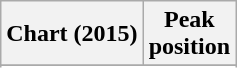<table class="wikitable sortable plainrowheaders" style="text-align:center">
<tr>
<th scope="col">Chart (2015)</th>
<th scope="col">Peak<br>position</th>
</tr>
<tr>
</tr>
<tr>
</tr>
</table>
